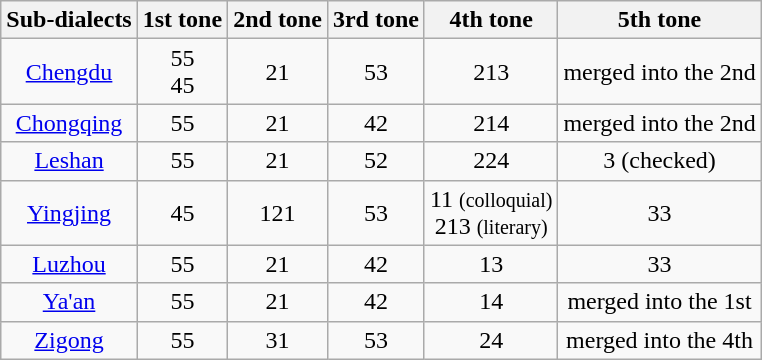<table class="wikitable" style="margin: 1em auto; text-align: center;">
<tr>
<th>Sub-dialects</th>
<th>1st tone</th>
<th>2nd tone</th>
<th>3rd tone</th>
<th>4th tone</th>
<th>5th tone</th>
</tr>
<tr>
<td><a href='#'>Chengdu</a></td>
<td> 55 <br>  45</td>
<td> 21</td>
<td> 53</td>
<td> 213</td>
<td>merged into the 2nd </td>
</tr>
<tr>
<td><a href='#'>Chongqing</a></td>
<td> 55</td>
<td> 21</td>
<td> 42</td>
<td> 214</td>
<td>merged into the 2nd </td>
</tr>
<tr>
<td><a href='#'>Leshan</a></td>
<td> 55</td>
<td> 21</td>
<td> 52</td>
<td> 224</td>
<td> 3 (checked)</td>
</tr>
<tr>
<td><a href='#'>Yingjing</a></td>
<td> 45</td>
<td> 121</td>
<td> 53</td>
<td> 11 <small>(colloquial)</small> <br>  213 <small>(literary)</small></td>
<td> 33</td>
</tr>
<tr>
<td><a href='#'>Luzhou</a></td>
<td> 55</td>
<td> 21</td>
<td> 42</td>
<td> 13</td>
<td> 33</td>
</tr>
<tr>
<td><a href='#'>Ya'an</a></td>
<td> 55</td>
<td> 21</td>
<td> 42</td>
<td> 14</td>
<td>merged into the 1st </td>
</tr>
<tr>
<td><a href='#'>Zigong</a></td>
<td> 55</td>
<td> 31</td>
<td> 53</td>
<td> 24</td>
<td>merged into the 4th </td>
</tr>
</table>
